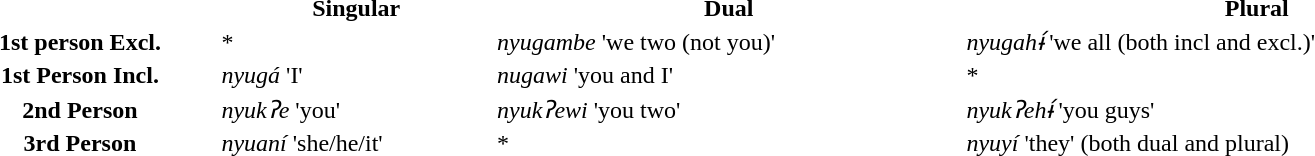<table style="width:85%; height:100px">
<tr>
<th> </th>
<th>Singular</th>
<th>Dual</th>
<th>Plural</th>
</tr>
<tr>
<th>1st person Excl.</th>
<td>*</td>
<td><em>nyugambe</em> 'we two (not you)'</td>
<td><em>nyugahɨ́</em> 'we all (both incl and excl.)'</td>
</tr>
<tr>
<th>1st Person Incl.</th>
<td><em>nyugá</em> 'I'</td>
<td><em>nugawi</em> 'you and I'</td>
<td>*</td>
</tr>
<tr>
<th>2nd Person</th>
<td><em>nyukʔe</em> 'you'</td>
<td><em>nyukʔewi</em> 'you two'</td>
<td><em>nyukʔehɨ́</em> 'you guys'</td>
</tr>
<tr>
<th>3rd Person</th>
<td><em>nyuaní</em> 'she/he/it'</td>
<td>*</td>
<td><em>nyuyí</em> 'they' (both dual and plural)</td>
</tr>
</table>
